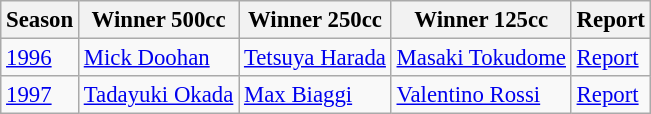<table class="wikitable" style="font-size: 95%">
<tr>
<th>Season</th>
<th>Winner 500cc</th>
<th>Winner 250cc</th>
<th>Winner 125cc</th>
<th>Report</th>
</tr>
<tr>
<td><a href='#'>1996</a></td>
<td> <a href='#'>Mick Doohan</a></td>
<td> <a href='#'>Tetsuya Harada</a></td>
<td> <a href='#'>Masaki Tokudome</a></td>
<td><a href='#'>Report</a></td>
</tr>
<tr>
<td><a href='#'>1997</a></td>
<td> <a href='#'>Tadayuki Okada</a></td>
<td> <a href='#'>Max Biaggi</a></td>
<td> <a href='#'>Valentino Rossi</a></td>
<td><a href='#'>Report</a></td>
</tr>
</table>
